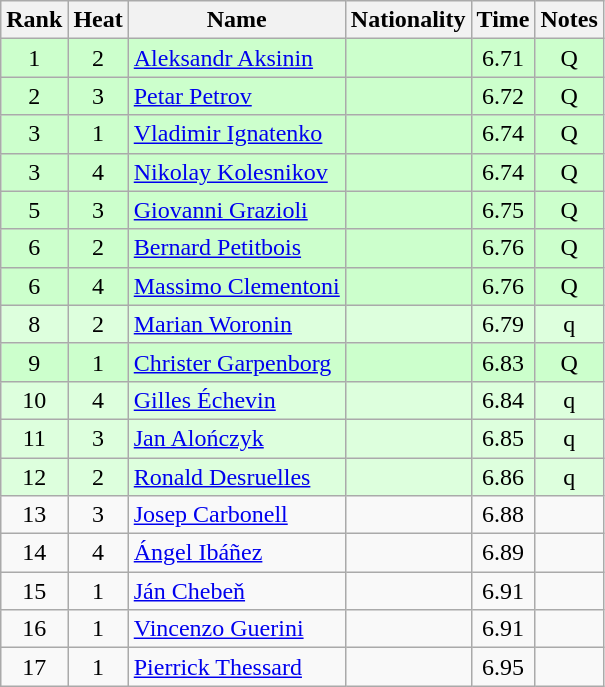<table class="wikitable sortable" style="text-align:center">
<tr>
<th>Rank</th>
<th>Heat</th>
<th>Name</th>
<th>Nationality</th>
<th>Time</th>
<th>Notes</th>
</tr>
<tr bgcolor=ccffcc>
<td>1</td>
<td>2</td>
<td align="left"><a href='#'>Aleksandr Aksinin</a></td>
<td align=left></td>
<td>6.71</td>
<td>Q</td>
</tr>
<tr bgcolor=ccffcc>
<td>2</td>
<td>3</td>
<td align="left"><a href='#'>Petar Petrov</a></td>
<td align=left></td>
<td>6.72</td>
<td>Q</td>
</tr>
<tr bgcolor=ccffcc>
<td>3</td>
<td>1</td>
<td align="left"><a href='#'>Vladimir Ignatenko</a></td>
<td align=left></td>
<td>6.74</td>
<td>Q</td>
</tr>
<tr bgcolor=ccffcc>
<td>3</td>
<td>4</td>
<td align="left"><a href='#'>Nikolay Kolesnikov</a></td>
<td align=left></td>
<td>6.74</td>
<td>Q</td>
</tr>
<tr bgcolor=ccffcc>
<td>5</td>
<td>3</td>
<td align="left"><a href='#'>Giovanni Grazioli</a></td>
<td align=left></td>
<td>6.75</td>
<td>Q</td>
</tr>
<tr bgcolor=ccffcc>
<td>6</td>
<td>2</td>
<td align="left"><a href='#'>Bernard Petitbois</a></td>
<td align=left></td>
<td>6.76</td>
<td>Q</td>
</tr>
<tr bgcolor=ccffcc>
<td>6</td>
<td>4</td>
<td align="left"><a href='#'>Massimo Clementoni</a></td>
<td align=left></td>
<td>6.76</td>
<td>Q</td>
</tr>
<tr bgcolor=ddffdd>
<td>8</td>
<td>2</td>
<td align="left"><a href='#'>Marian Woronin</a></td>
<td align=left></td>
<td>6.79</td>
<td>q</td>
</tr>
<tr bgcolor=ccffcc>
<td>9</td>
<td>1</td>
<td align="left"><a href='#'>Christer Garpenborg</a></td>
<td align=left></td>
<td>6.83</td>
<td>Q</td>
</tr>
<tr bgcolor=ddffdd>
<td>10</td>
<td>4</td>
<td align="left"><a href='#'>Gilles Échevin</a></td>
<td align=left></td>
<td>6.84</td>
<td>q</td>
</tr>
<tr bgcolor=ddffdd>
<td>11</td>
<td>3</td>
<td align="left"><a href='#'>Jan Alończyk</a></td>
<td align=left></td>
<td>6.85</td>
<td>q</td>
</tr>
<tr bgcolor=ddffdd>
<td>12</td>
<td>2</td>
<td align="left"><a href='#'>Ronald Desruelles</a></td>
<td align=left></td>
<td>6.86</td>
<td>q</td>
</tr>
<tr>
<td>13</td>
<td>3</td>
<td align="left"><a href='#'>Josep Carbonell</a></td>
<td align=left></td>
<td>6.88</td>
<td></td>
</tr>
<tr>
<td>14</td>
<td>4</td>
<td align="left"><a href='#'>Ángel Ibáñez</a></td>
<td align=left></td>
<td>6.89</td>
<td></td>
</tr>
<tr>
<td>15</td>
<td>1</td>
<td align="left"><a href='#'>Ján Chebeň</a></td>
<td align=left></td>
<td>6.91</td>
<td></td>
</tr>
<tr>
<td>16</td>
<td>1</td>
<td align="left"><a href='#'>Vincenzo Guerini</a></td>
<td align=left></td>
<td>6.91</td>
<td></td>
</tr>
<tr>
<td>17</td>
<td>1</td>
<td align="left"><a href='#'>Pierrick Thessard</a></td>
<td align=left></td>
<td>6.95</td>
<td></td>
</tr>
</table>
